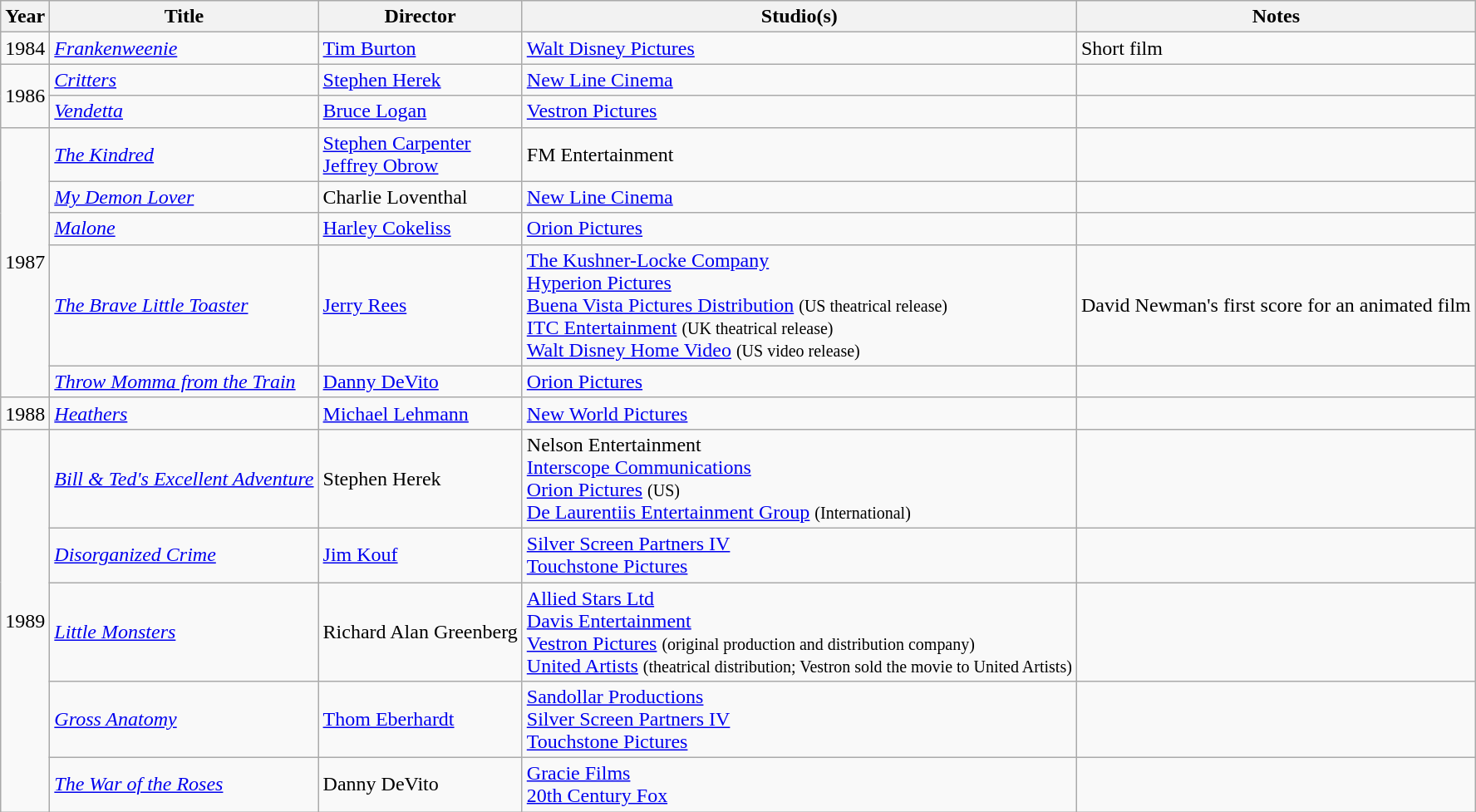<table class="wikitable sortable">
<tr>
<th>Year</th>
<th>Title</th>
<th>Director</th>
<th>Studio(s)</th>
<th>Notes</th>
</tr>
<tr>
<td>1984</td>
<td><em><a href='#'>Frankenweenie</a></em></td>
<td><a href='#'>Tim Burton</a></td>
<td><a href='#'>Walt Disney Pictures</a></td>
<td>Short film</td>
</tr>
<tr>
<td rowspan=2>1986</td>
<td><em><a href='#'>Critters</a></em></td>
<td><a href='#'>Stephen Herek</a></td>
<td><a href='#'>New Line Cinema</a></td>
<td></td>
</tr>
<tr>
<td><em><a href='#'>Vendetta</a></em></td>
<td><a href='#'>Bruce Logan</a></td>
<td><a href='#'>Vestron Pictures</a></td>
<td></td>
</tr>
<tr>
<td rowspan=5>1987</td>
<td><em><a href='#'>The Kindred</a></em></td>
<td><a href='#'>Stephen Carpenter</a><br><a href='#'>Jeffrey Obrow</a></td>
<td>FM Entertainment</td>
<td></td>
</tr>
<tr>
<td><em><a href='#'>My Demon Lover</a></em></td>
<td>Charlie Loventhal</td>
<td><a href='#'>New Line Cinema</a></td>
<td></td>
</tr>
<tr>
<td><em><a href='#'>Malone</a></em></td>
<td><a href='#'>Harley Cokeliss</a></td>
<td><a href='#'>Orion Pictures</a></td>
<td></td>
</tr>
<tr>
<td><em><a href='#'>The Brave Little Toaster</a></em></td>
<td><a href='#'>Jerry Rees</a></td>
<td><a href='#'>The Kushner-Locke Company</a><br><a href='#'>Hyperion Pictures</a><br><a href='#'>Buena Vista Pictures Distribution</a> <small>(US theatrical release)</small><br><a href='#'>ITC Entertainment</a> <small>(UK theatrical release)</small><br><a href='#'>Walt Disney Home Video</a> <small>(US video release)</small></td>
<td>David Newman's first score for an animated film</td>
</tr>
<tr>
<td><em><a href='#'>Throw Momma from the Train</a></em></td>
<td><a href='#'>Danny DeVito</a></td>
<td><a href='#'>Orion Pictures</a></td>
<td></td>
</tr>
<tr>
<td>1988</td>
<td><em><a href='#'>Heathers</a></em></td>
<td><a href='#'>Michael Lehmann</a></td>
<td><a href='#'>New World Pictures</a></td>
<td></td>
</tr>
<tr>
<td rowspan=5>1989</td>
<td><em><a href='#'>Bill & Ted's Excellent Adventure</a></em></td>
<td>Stephen Herek</td>
<td>Nelson Entertainment<br><a href='#'>Interscope Communications</a><br><a href='#'>Orion Pictures</a> <small>(US)</small><br><a href='#'>De Laurentiis Entertainment Group</a> <small>(International)</small></td>
<td></td>
</tr>
<tr>
<td><em><a href='#'>Disorganized Crime</a></em></td>
<td><a href='#'>Jim Kouf</a></td>
<td><a href='#'>Silver Screen Partners IV</a><br><a href='#'>Touchstone Pictures</a></td>
<td></td>
</tr>
<tr>
<td><em><a href='#'>Little Monsters</a></em></td>
<td>Richard Alan Greenberg</td>
<td><a href='#'>Allied Stars Ltd</a><br><a href='#'>Davis Entertainment</a><br><a href='#'>Vestron Pictures</a> <small>(original production and distribution company)</small><br><a href='#'>United Artists</a> <small>(theatrical distribution; Vestron sold the movie to United Artists)</small></td>
<td></td>
</tr>
<tr>
<td><em><a href='#'>Gross Anatomy</a></em></td>
<td><a href='#'>Thom Eberhardt</a></td>
<td><a href='#'>Sandollar Productions</a><br><a href='#'>Silver Screen Partners IV</a><br><a href='#'>Touchstone Pictures</a></td>
<td></td>
</tr>
<tr>
<td><em><a href='#'>The War of the Roses</a></em></td>
<td>Danny DeVito</td>
<td><a href='#'>Gracie Films</a><br><a href='#'>20th Century Fox</a></td>
<td></td>
</tr>
</table>
